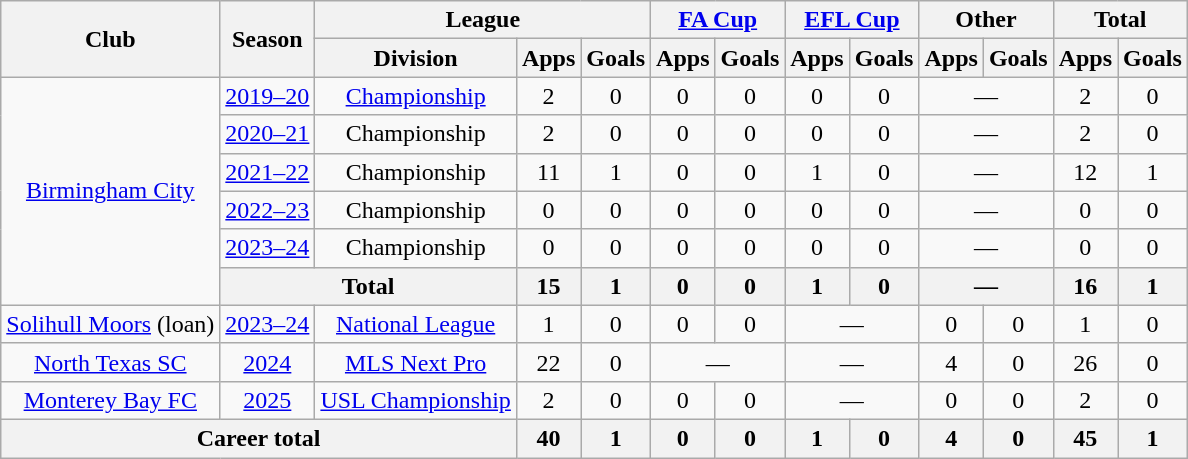<table class="wikitable" style=text-align:center>
<tr>
<th rowspan="2">Club</th>
<th rowspan="2">Season</th>
<th colspan="3">League</th>
<th colspan="2"><a href='#'>FA Cup</a></th>
<th colspan="2"><a href='#'>EFL Cup</a></th>
<th colspan="2">Other</th>
<th colspan="2">Total</th>
</tr>
<tr>
<th>Division</th>
<th>Apps</th>
<th>Goals</th>
<th>Apps</th>
<th>Goals</th>
<th>Apps</th>
<th>Goals</th>
<th>Apps</th>
<th>Goals</th>
<th>Apps</th>
<th>Goals</th>
</tr>
<tr>
<td rowspan="6"><a href='#'>Birmingham City</a></td>
<td><a href='#'>2019–20</a></td>
<td><a href='#'>Championship</a></td>
<td>2</td>
<td>0</td>
<td>0</td>
<td>0</td>
<td>0</td>
<td>0</td>
<td colspan="2">—</td>
<td>2</td>
<td>0</td>
</tr>
<tr>
<td><a href='#'>2020–21</a></td>
<td>Championship</td>
<td>2</td>
<td>0</td>
<td>0</td>
<td>0</td>
<td>0</td>
<td>0</td>
<td colspan="2">—</td>
<td>2</td>
<td>0</td>
</tr>
<tr>
<td><a href='#'>2021–22</a></td>
<td>Championship</td>
<td>11</td>
<td>1</td>
<td>0</td>
<td>0</td>
<td>1</td>
<td>0</td>
<td colspan="2">—</td>
<td>12</td>
<td>1</td>
</tr>
<tr>
<td><a href='#'>2022–23</a></td>
<td>Championship</td>
<td>0</td>
<td>0</td>
<td>0</td>
<td>0</td>
<td>0</td>
<td>0</td>
<td colspan="2">—</td>
<td>0</td>
<td>0</td>
</tr>
<tr>
<td><a href='#'>2023–24</a></td>
<td>Championship</td>
<td>0</td>
<td>0</td>
<td>0</td>
<td>0</td>
<td>0</td>
<td>0</td>
<td colspan="2">—</td>
<td>0</td>
<td>0</td>
</tr>
<tr>
<th colspan="2">Total</th>
<th>15</th>
<th>1</th>
<th>0</th>
<th>0</th>
<th>1</th>
<th>0</th>
<th colspan="2">—</th>
<th>16</th>
<th>1</th>
</tr>
<tr>
<td><a href='#'>Solihull Moors</a> (loan)</td>
<td><a href='#'>2023–24</a></td>
<td><a href='#'>National League</a></td>
<td>1</td>
<td>0</td>
<td>0</td>
<td>0</td>
<td colspan="2">—</td>
<td>0</td>
<td>0</td>
<td>1</td>
<td>0</td>
</tr>
<tr>
<td><a href='#'>North Texas SC</a></td>
<td><a href='#'>2024</a></td>
<td><a href='#'>MLS Next Pro</a></td>
<td>22</td>
<td>0</td>
<td colspan="2">—</td>
<td colspan="2">—</td>
<td>4</td>
<td>0</td>
<td>26</td>
<td>0</td>
</tr>
<tr>
<td><a href='#'>Monterey Bay FC</a></td>
<td><a href='#'>2025</a></td>
<td><a href='#'>USL Championship</a></td>
<td>2</td>
<td>0</td>
<td>0</td>
<td>0</td>
<td colspan="2">—</td>
<td>0</td>
<td>0</td>
<td>2</td>
<td>0</td>
</tr>
<tr>
<th colspan="3">Career total</th>
<th>40</th>
<th>1</th>
<th>0</th>
<th>0</th>
<th>1</th>
<th>0</th>
<th>4</th>
<th>0</th>
<th>45</th>
<th>1</th>
</tr>
</table>
